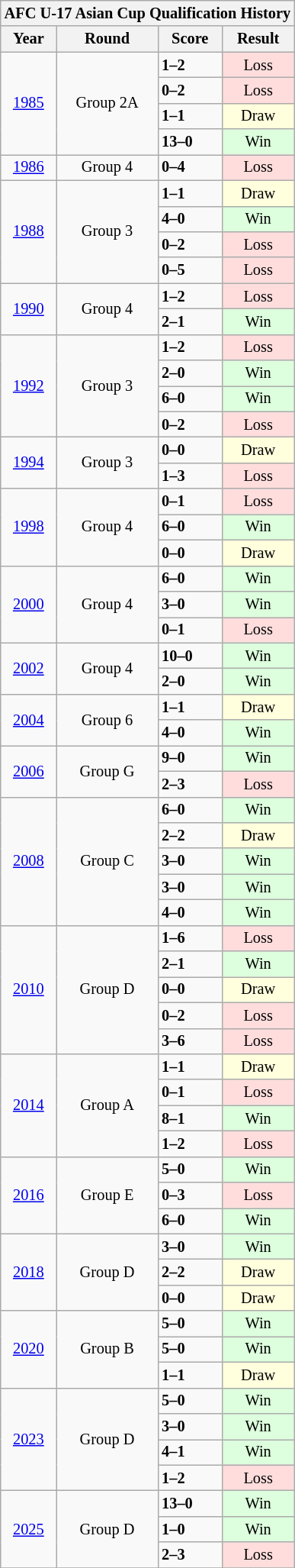<table class="wikitable collapsible collapsed" style="text-align: center;font-size:85%;">
<tr>
<th colspan=4>AFC U-17 Asian Cup Qualification History</th>
</tr>
<tr>
<th>Year</th>
<th>Round</th>
<th>Score</th>
<th>Result</th>
</tr>
<tr>
<td rowspan=4><a href='#'>1985</a></td>
<td rowspan=4>Group 2A</td>
<td align="left"> <strong>1–2</strong> </td>
<td style="background:#fdd;">Loss</td>
</tr>
<tr>
<td align="left"> <strong>0–2</strong> </td>
<td style="background:#fdd;">Loss</td>
</tr>
<tr>
<td align="left"> <strong>1–1</strong> </td>
<td style="background:#ffd;">Draw</td>
</tr>
<tr>
<td align="left"> <strong>13–0</strong> </td>
<td style="background:#dfd;">Win</td>
</tr>
<tr>
<td rowspan=1><a href='#'>1986</a></td>
<td rowspan=1>Group 4</td>
<td align="left"> <strong>0–4</strong> </td>
<td style="background:#fdd;">Loss</td>
</tr>
<tr>
<td rowspan=4><a href='#'>1988</a></td>
<td rowspan=4>Group 3</td>
<td align="left"> <strong>1–1</strong> </td>
<td style="background:#ffd;">Draw</td>
</tr>
<tr>
<td align="left"> <strong>4–0</strong> </td>
<td style="background:#dfd;">Win</td>
</tr>
<tr>
<td align="left"> <strong>0–2</strong> </td>
<td style="background:#fdd;">Loss</td>
</tr>
<tr>
<td align="left"> <strong>0–5</strong> </td>
<td style="background:#fdd;">Loss</td>
</tr>
<tr>
<td rowspan=2><a href='#'>1990</a></td>
<td rowspan=2>Group 4</td>
<td align="left"> <strong>1–2</strong> </td>
<td style="background:#fdd;">Loss</td>
</tr>
<tr>
<td align="left"> <strong>2–1</strong> </td>
<td style="background:#dfd;">Win</td>
</tr>
<tr>
<td rowspan=4><a href='#'>1992</a></td>
<td rowspan=4>Group 3</td>
<td align="left"> <strong>1–2</strong> </td>
<td style="background:#fdd;">Loss</td>
</tr>
<tr>
<td align="left"> <strong>2–0</strong> </td>
<td style="background:#dfd;">Win</td>
</tr>
<tr>
<td align="left"> <strong>6–0</strong> </td>
<td style="background:#dfd;">Win</td>
</tr>
<tr>
<td align="left"> <strong>0–2</strong> </td>
<td style="background:#fdd;">Loss</td>
</tr>
<tr>
<td rowspan=2><a href='#'>1994</a></td>
<td rowspan=2>Group 3</td>
<td align="left"> <strong>0–0</strong> </td>
<td style="background:#ffd;">Draw</td>
</tr>
<tr>
<td align="left"> <strong>1–3</strong> </td>
<td style="background:#fdd;">Loss</td>
</tr>
<tr>
<td rowspan=3><a href='#'>1998</a></td>
<td rowspan=3>Group 4</td>
<td align="left"> <strong>0–1</strong> </td>
<td style="background:#fdd;">Loss</td>
</tr>
<tr>
<td align="left"> <strong>6–0</strong> </td>
<td style="background:#dfd;">Win</td>
</tr>
<tr>
<td align="left"> <strong>0–0</strong> </td>
<td style="background:#ffd;">Draw</td>
</tr>
<tr>
<td rowspan=3><a href='#'>2000</a></td>
<td rowspan=3>Group 4</td>
<td align="left"> <strong>6–0</strong> </td>
<td style="background:#dfd;">Win</td>
</tr>
<tr>
<td align="left"> <strong>3–0</strong> </td>
<td style="background:#dfd;">Win</td>
</tr>
<tr>
<td align="left"> <strong>0–1</strong> </td>
<td style="background:#fdd;">Loss</td>
</tr>
<tr>
<td rowspan=2><a href='#'>2002</a></td>
<td rowspan=2>Group 4</td>
<td align="left"> <strong>10–0</strong> </td>
<td style="background:#dfd;">Win</td>
</tr>
<tr>
<td align="left"> <strong>2–0</strong> </td>
<td style="background:#dfd;">Win</td>
</tr>
<tr>
<td rowspan=2><a href='#'>2004</a></td>
<td rowspan=2>Group 6</td>
<td align="left"> <strong>1–1</strong> </td>
<td style="background:#ffd;">Draw</td>
</tr>
<tr>
<td align="left"> <strong>4–0</strong> </td>
<td style="background:#dfd;">Win</td>
</tr>
<tr>
<td rowspan=2><a href='#'>2006</a></td>
<td rowspan=2>Group G</td>
<td align="left"> <strong>9–0</strong> </td>
<td style="background:#dfd;">Win</td>
</tr>
<tr>
<td align="left"> <strong>2–3</strong> </td>
<td style="background:#fdd;">Loss</td>
</tr>
<tr>
<td rowspan=5><a href='#'>2008</a></td>
<td rowspan=5>Group C</td>
<td align="left"> <strong>6–0</strong> </td>
<td style="background:#dfd;">Win</td>
</tr>
<tr>
<td align="left"> <strong>2–2</strong> </td>
<td style="background:#ffd;">Draw</td>
</tr>
<tr>
<td align="left"> <strong>3–0</strong> </td>
<td style="background:#dfd;">Win</td>
</tr>
<tr>
<td align="left"> <strong>3–0</strong> </td>
<td style="background:#dfd;">Win</td>
</tr>
<tr>
<td align="left"> <strong>4–0</strong> </td>
<td style="background:#dfd;">Win</td>
</tr>
<tr>
<td rowspan=5><a href='#'>2010</a></td>
<td rowspan=5>Group D</td>
<td align="left"> <strong>1–6</strong> </td>
<td style="background:#fdd;">Loss</td>
</tr>
<tr>
<td align="left"> <strong>2–1</strong> </td>
<td style="background:#dfd;">Win</td>
</tr>
<tr>
<td align="left"> <strong>0–0</strong> </td>
<td style="background:#ffd;">Draw</td>
</tr>
<tr>
<td align="left"> <strong>0–2</strong> </td>
<td style="background:#fdd;">Loss</td>
</tr>
<tr>
<td align="left"> <strong>3–6</strong> </td>
<td style="background:#fdd;">Loss</td>
</tr>
<tr>
<td rowspan=4><a href='#'>2014</a></td>
<td rowspan=4>Group A</td>
<td align="left"> <strong>1–1</strong> </td>
<td style="background:#ffd;">Draw</td>
</tr>
<tr>
<td align="left"> <strong>0–1</strong> </td>
<td style="background:#fdd;">Loss</td>
</tr>
<tr>
<td align="left"> <strong>8–1</strong> </td>
<td style="background:#dfd;">Win</td>
</tr>
<tr>
<td align="left"> <strong>1–2</strong> </td>
<td style="background:#fdd;">Loss</td>
</tr>
<tr>
<td rowspan=3><a href='#'>2016</a></td>
<td rowspan=3>Group E</td>
<td align="left"> <strong>5–0</strong> </td>
<td style="background:#dfd;">Win</td>
</tr>
<tr>
<td align="left"> <strong>0–3</strong> </td>
<td style="background:#fdd;">Loss</td>
</tr>
<tr>
<td align="left"> <strong>6–0</strong> </td>
<td style="background:#dfd;">Win</td>
</tr>
<tr>
<td rowspan=3><a href='#'>2018</a></td>
<td rowspan=3>Group D</td>
<td align="left"> <strong>3–0</strong> </td>
<td style="background:#dfd;">Win</td>
</tr>
<tr>
<td align="left"> <strong>2–2</strong> </td>
<td style="background:#ffd;">Draw</td>
</tr>
<tr>
<td align="left"> <strong>0–0</strong> </td>
<td style="background:#ffd;">Draw</td>
</tr>
<tr>
<td rowspan=3><a href='#'>2020</a></td>
<td rowspan=3>Group B</td>
<td align="left"> <strong>5–0</strong> </td>
<td style="background:#dfd;">Win</td>
</tr>
<tr>
<td align="left"> <strong>5–0</strong> </td>
<td style="background:#dfd;">Win</td>
</tr>
<tr>
<td align="left"> <strong>1–1</strong> </td>
<td style="background:#ffd;">Draw</td>
</tr>
<tr>
<td rowspan=4><a href='#'>2023</a></td>
<td rowspan=4>Group D</td>
<td align="left"> <strong>5–0</strong> </td>
<td style="background:#dfd;">Win</td>
</tr>
<tr>
<td align="left"> <strong>3–0</strong> </td>
<td style="background:#dfd;">Win</td>
</tr>
<tr>
<td align="left"> <strong>4–1</strong> </td>
<td style="background:#dfd;">Win</td>
</tr>
<tr>
<td align="left"> <strong>1–2</strong> </td>
<td style="background:#fdd;">Loss</td>
</tr>
<tr>
<td rowspan=3><a href='#'>2025</a></td>
<td rowspan=3>Group D</td>
<td align="left"> <strong>13–0</strong> </td>
<td style="background:#dfd;">Win</td>
</tr>
<tr>
<td align="left"> <strong>1–0</strong> </td>
<td style="background:#dfd;">Win</td>
</tr>
<tr>
<td align="left"> <strong>2–3</strong> </td>
<td style="background:#fdd;">Loss</td>
</tr>
<tr>
</tr>
</table>
